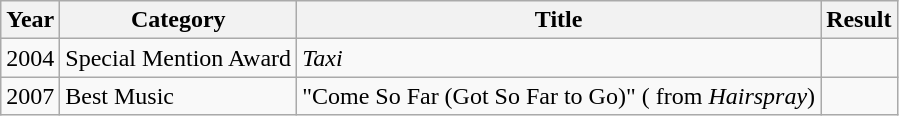<table class="wikitable">
<tr>
<th>Year</th>
<th>Category</th>
<th>Title</th>
<th>Result</th>
</tr>
<tr>
<td>2004</td>
<td>Special Mention Award</td>
<td><em>Taxi</em></td>
<td></td>
</tr>
<tr>
<td>2007</td>
<td>Best Music</td>
<td>"Come So Far (Got So Far to Go)" ( from <em>Hairspray</em>)</td>
<td></td>
</tr>
</table>
